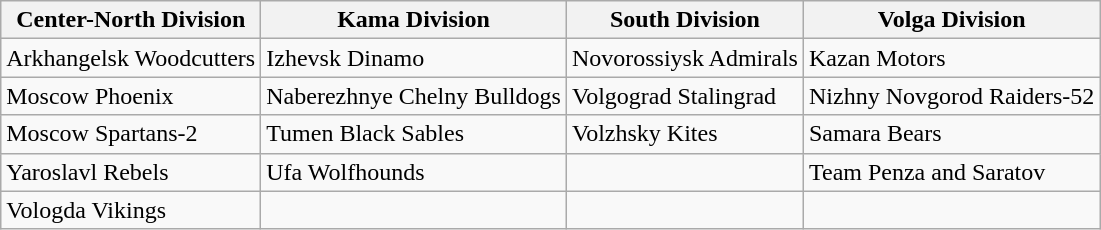<table class="wikitable">
<tr>
<th>Center-North Division</th>
<th>Kama Division</th>
<th>South Division</th>
<th>Volga Division</th>
</tr>
<tr>
<td>Arkhangelsk Woodcutters</td>
<td>Izhevsk Dinamo</td>
<td>Novorossiysk Admirals</td>
<td>Kazan Motors</td>
</tr>
<tr>
<td>Moscow Phoenix</td>
<td>Naberezhnye Chelny Bulldogs</td>
<td>Volgograd Stalingrad</td>
<td>Nizhny Novgorod Raiders-52</td>
</tr>
<tr>
<td>Moscow Spartans-2</td>
<td>Tumen Black Sables</td>
<td>Volzhsky Kites</td>
<td>Samara Bears</td>
</tr>
<tr>
<td>Yaroslavl Rebels</td>
<td>Ufa Wolfhounds</td>
<td></td>
<td>Team Penza and Saratov</td>
</tr>
<tr>
<td>Vologda Vikings</td>
<td></td>
<td></td>
<td></td>
</tr>
</table>
